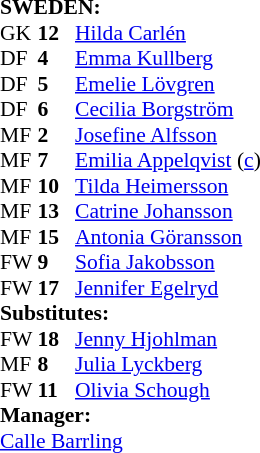<table style="font-size: 90%" cellspacing="0" cellpadding="0">
<tr>
<td colspan="4"><br><strong>SWEDEN:</strong></td>
</tr>
<tr>
<th width="25"></th>
<th width="25"></th>
</tr>
<tr>
<td>GK</td>
<td><strong>12</strong></td>
<td><a href='#'>Hilda Carlén</a></td>
</tr>
<tr>
<td>DF</td>
<td><strong>4</strong></td>
<td><a href='#'>Emma Kullberg</a></td>
<td></td>
<td></td>
</tr>
<tr>
<td>DF</td>
<td><strong>5</strong></td>
<td><a href='#'>Emelie Lövgren</a></td>
</tr>
<tr>
<td>DF</td>
<td><strong>6</strong></td>
<td><a href='#'>Cecilia Borgström</a></td>
<td></td>
<td></td>
</tr>
<tr>
<td>MF</td>
<td><strong>2</strong></td>
<td><a href='#'>Josefine Alfsson</a></td>
<td></td>
<td></td>
</tr>
<tr>
<td>MF</td>
<td><strong>7</strong></td>
<td><a href='#'>Emilia Appelqvist</a> (<a href='#'>c</a>)</td>
</tr>
<tr>
<td>MF</td>
<td><strong>10</strong></td>
<td><a href='#'>Tilda Heimersson</a></td>
</tr>
<tr>
<td>MF</td>
<td><strong>13</strong></td>
<td><a href='#'>Catrine Johansson</a></td>
</tr>
<tr>
<td>MF</td>
<td><strong>15</strong></td>
<td><a href='#'>Antonia Göransson</a></td>
</tr>
<tr>
<td>FW</td>
<td><strong>9</strong></td>
<td><a href='#'>Sofia Jakobsson</a></td>
</tr>
<tr>
<td>FW</td>
<td><strong>17</strong></td>
<td><a href='#'>Jennifer Egelryd</a></td>
<td></td>
<td></td>
</tr>
<tr>
<td colspan=3><strong>Substitutes:</strong></td>
</tr>
<tr>
<td>FW</td>
<td><strong>18</strong></td>
<td><a href='#'>Jenny Hjohlman</a></td>
<td></td>
<td></td>
</tr>
<tr>
<td>MF</td>
<td><strong>8</strong></td>
<td><a href='#'>Julia Lyckberg</a></td>
<td></td>
<td></td>
</tr>
<tr>
<td>FW</td>
<td><strong>11</strong></td>
<td><a href='#'>Olivia Schough</a></td>
<td></td>
<td></td>
</tr>
<tr>
<td colspan=3><strong>Manager:</strong></td>
</tr>
<tr>
<td colspan="4"><a href='#'>Calle Barrling</a></td>
</tr>
</table>
